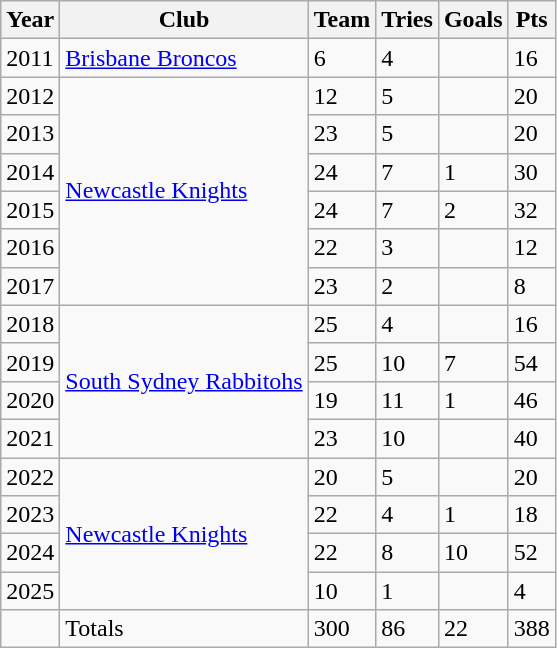<table class="wikitable">
<tr>
<th>Year</th>
<th>Club</th>
<th>Team</th>
<th>Tries</th>
<th>Goals</th>
<th>Pts</th>
</tr>
<tr>
<td>2011</td>
<td> <a href='#'>Brisbane Broncos</a></td>
<td>6</td>
<td>4</td>
<td></td>
<td>16</td>
</tr>
<tr>
<td>2012</td>
<td rowspan="6">  <a href='#'>Newcastle Knights</a></td>
<td>12</td>
<td>5</td>
<td></td>
<td>20</td>
</tr>
<tr>
<td>2013</td>
<td>23</td>
<td>5</td>
<td></td>
<td>20</td>
</tr>
<tr>
<td>2014</td>
<td>24</td>
<td>7</td>
<td>1</td>
<td>30</td>
</tr>
<tr>
<td>2015</td>
<td>24</td>
<td>7</td>
<td>2</td>
<td>32</td>
</tr>
<tr>
<td>2016</td>
<td>22</td>
<td>3</td>
<td></td>
<td>12</td>
</tr>
<tr>
<td>2017</td>
<td>23</td>
<td>2</td>
<td></td>
<td>8</td>
</tr>
<tr>
<td>2018</td>
<td rowspan="4">  <a href='#'>South Sydney Rabbitohs</a></td>
<td>25</td>
<td>4</td>
<td></td>
<td>16</td>
</tr>
<tr>
<td>2019</td>
<td>25</td>
<td>10</td>
<td>7</td>
<td>54</td>
</tr>
<tr>
<td>2020</td>
<td>19</td>
<td>11</td>
<td>1</td>
<td>46</td>
</tr>
<tr>
<td>2021</td>
<td>23</td>
<td>10</td>
<td></td>
<td>40</td>
</tr>
<tr>
<td>2022</td>
<td rowspan="4">  <a href='#'>Newcastle Knights</a></td>
<td>20</td>
<td>5</td>
<td></td>
<td>20</td>
</tr>
<tr>
<td>2023</td>
<td>22</td>
<td>4</td>
<td>1</td>
<td>18</td>
</tr>
<tr>
<td>2024</td>
<td>22</td>
<td>8</td>
<td>10</td>
<td>52</td>
</tr>
<tr>
<td>2025</td>
<td>10</td>
<td>1</td>
<td></td>
<td>4</td>
</tr>
<tr>
<td></td>
<td>Totals</td>
<td>300</td>
<td>86</td>
<td>22</td>
<td>388</td>
</tr>
</table>
